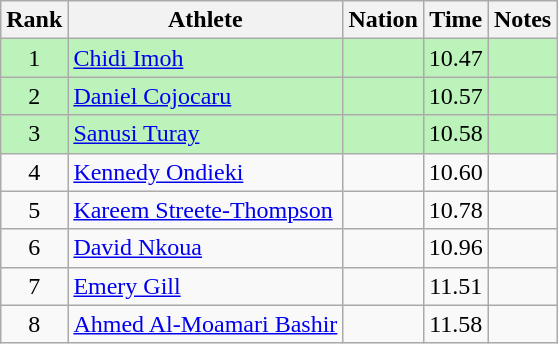<table class="wikitable sortable" style="text-align:center">
<tr>
<th>Rank</th>
<th>Athlete</th>
<th>Nation</th>
<th>Time</th>
<th>Notes</th>
</tr>
<tr style="background:#bbf3bb;">
<td>1</td>
<td align=left><a href='#'>Chidi Imoh</a></td>
<td align=left></td>
<td>10.47</td>
<td></td>
</tr>
<tr style="background:#bbf3bb;">
<td>2</td>
<td align=left><a href='#'>Daniel Cojocaru</a></td>
<td align=left></td>
<td>10.57</td>
<td></td>
</tr>
<tr style="background:#bbf3bb;">
<td>3</td>
<td align=left><a href='#'>Sanusi Turay</a></td>
<td align=left></td>
<td>10.58</td>
<td></td>
</tr>
<tr>
<td>4</td>
<td align=left><a href='#'>Kennedy Ondieki</a></td>
<td align=left></td>
<td>10.60</td>
<td></td>
</tr>
<tr>
<td>5</td>
<td align=left><a href='#'>Kareem Streete-Thompson</a></td>
<td align=left></td>
<td>10.78</td>
<td></td>
</tr>
<tr>
<td>6</td>
<td align=left><a href='#'>David Nkoua</a></td>
<td align=left></td>
<td>10.96</td>
<td></td>
</tr>
<tr>
<td>7</td>
<td align=left><a href='#'>Emery Gill</a></td>
<td align=left></td>
<td>11.51</td>
<td></td>
</tr>
<tr>
<td>8</td>
<td align=left><a href='#'>Ahmed Al-Moamari Bashir</a></td>
<td align=left></td>
<td>11.58</td>
<td></td>
</tr>
</table>
